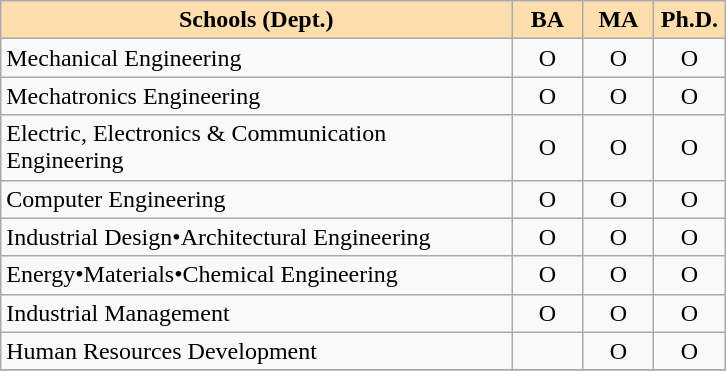<table class="wikitable">
<tr>
<th style="background: #ffdead; width: 250pt;">Schools (Dept.)</th>
<th style="background: #ffdead; width: 30pt;">BA</th>
<th style="background: #ffdead; width: 30pt;">MA</th>
<th style="background: #ffdead; width: 30pt;">Ph.D.</th>
</tr>
<tr>
<td>Mechanical Engineering</td>
<td style="text-align: center;">O</td>
<td style="text-align: center;">O</td>
<td style="text-align: center;">O</td>
</tr>
<tr>
<td>Mechatronics Engineering</td>
<td style="text-align: center;">O</td>
<td style="text-align: center;">O</td>
<td style="text-align: center;">O</td>
</tr>
<tr>
<td>Electric, Electronics & Communication Engineering</td>
<td style="text-align: center;">O</td>
<td style="text-align: center;">O</td>
<td style="text-align: center;">O</td>
</tr>
<tr>
<td>Computer Engineering</td>
<td style="text-align: center;">O</td>
<td style="text-align: center;">O</td>
<td style="text-align: center;">O</td>
</tr>
<tr>
<td>Industrial Design•Architectural Engineering</td>
<td style="text-align: center;">O</td>
<td style="text-align: center;">O</td>
<td style="text-align: center;">O</td>
</tr>
<tr>
<td>Energy•Materials•Chemical Engineering</td>
<td style="text-align: center;">O</td>
<td style="text-align: center;">O</td>
<td style="text-align: center;">O</td>
</tr>
<tr>
<td>Industrial Management</td>
<td style="text-align: center;">O</td>
<td style="text-align: center;">O</td>
<td style="text-align: center;">O</td>
</tr>
<tr>
<td>Human Resources Development</td>
<td></td>
<td style="text-align: center;">O</td>
<td style="text-align: center;">O</td>
</tr>
<tr>
</tr>
</table>
